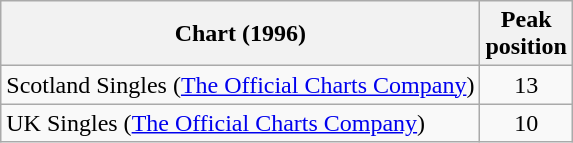<table class="wikitable sortable">
<tr>
<th>Chart (1996)</th>
<th>Peak<br>position</th>
</tr>
<tr>
<td>Scotland Singles (<a href='#'>The Official Charts Company</a>)</td>
<td align="center">13</td>
</tr>
<tr>
<td>UK Singles (<a href='#'>The Official Charts Company</a>)</td>
<td align="center">10</td>
</tr>
</table>
